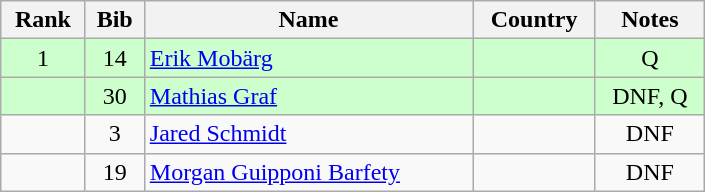<table class="wikitable" style="text-align:center; width:470px">
<tr>
<th>Rank</th>
<th>Bib</th>
<th>Name</th>
<th>Country</th>
<th>Notes</th>
</tr>
<tr bgcolor=ccffcc>
<td>1</td>
<td>14</td>
<td align=left><a href='#'>Erik Mobärg</a></td>
<td align=left></td>
<td>Q</td>
</tr>
<tr bgcolor=ccffcc>
<td></td>
<td>30</td>
<td align=left><a href='#'>Mathias Graf</a></td>
<td align=left></td>
<td>DNF, Q</td>
</tr>
<tr>
<td></td>
<td>3</td>
<td align=left><a href='#'>Jared Schmidt</a></td>
<td align=left></td>
<td>DNF</td>
</tr>
<tr>
<td></td>
<td>19</td>
<td align=left><a href='#'>Morgan Guipponi Barfety</a></td>
<td align=left></td>
<td>DNF</td>
</tr>
</table>
